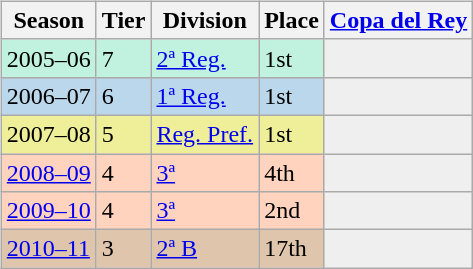<table>
<tr>
<td valign="top" width=0%><br><table class="wikitable">
<tr style="background:#f0f6fa;">
<th>Season</th>
<th>Tier</th>
<th>Division</th>
<th>Place</th>
<th><a href='#'>Copa del Rey</a></th>
</tr>
<tr>
<td style="background:#C0F2DF;">2005–06</td>
<td style="background:#C0F2DF;">7</td>
<td style="background:#C0F2DF;"><a href='#'>2ª Reg.</a></td>
<td style="background:#C0F2DF;">1st</td>
<th style="background:#efefef;"></th>
</tr>
<tr>
<td style="background:#BBD7EC;">2006–07</td>
<td style="background:#BBD7EC;">6</td>
<td style="background:#BBD7EC;"><a href='#'>1ª Reg.</a></td>
<td style="background:#BBD7EC;">1st</td>
<th style="background:#efefef;"></th>
</tr>
<tr>
<td style="background:#EFEF99;">2007–08</td>
<td style="background:#EFEF99;">5</td>
<td style="background:#EFEF99;"><a href='#'>Reg. Pref.</a></td>
<td style="background:#EFEF99;">1st</td>
<th style="background:#efefef;"></th>
</tr>
<tr>
<td style="background:#FFD3BD;"><a href='#'>2008–09</a></td>
<td style="background:#FFD3BD;">4</td>
<td style="background:#FFD3BD;"><a href='#'>3ª</a></td>
<td style="background:#FFD3BD;">4th</td>
<td style="background:#efefef;"></td>
</tr>
<tr>
<td style="background:#FFD3BD;"><a href='#'>2009–10</a></td>
<td style="background:#FFD3BD;">4</td>
<td style="background:#FFD3BD;"><a href='#'>3ª</a></td>
<td style="background:#FFD3BD;">2nd</td>
<td style="background:#efefef;"></td>
</tr>
<tr>
<td style="background:#DEC5AB;"><a href='#'>2010–11</a></td>
<td style="background:#DEC5AB;">3</td>
<td style="background:#DEC5AB;"><a href='#'>2ª B</a></td>
<td style="background:#DEC5AB;">17th</td>
<td style="background:#efefef;"></td>
</tr>
</table>
</td>
</tr>
</table>
